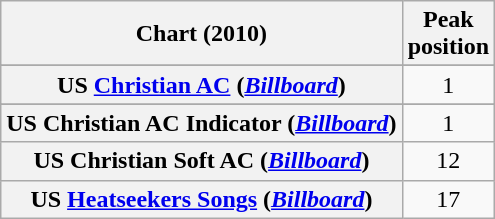<table class="wikitable sortable plainrowheaders" style="text-align:center">
<tr>
<th scope="col">Chart (2010)</th>
<th scope="col">Peak<br>position</th>
</tr>
<tr>
</tr>
<tr>
<th scope="row">US <a href='#'>Christian AC</a> (<em><a href='#'>Billboard</a></em>)</th>
<td>1</td>
</tr>
<tr>
</tr>
<tr>
</tr>
<tr>
<th scope="row">US Christian AC Indicator (<em><a href='#'>Billboard</a></em>)</th>
<td>1</td>
</tr>
<tr>
<th scope="row">US Christian Soft AC (<em><a href='#'>Billboard</a></em>)</th>
<td align="center">12</td>
</tr>
<tr>
<th scope="row">US <a href='#'>Heatseekers Songs</a> (<a href='#'><em>Billboard</em></a>)</th>
<td>17</td>
</tr>
</table>
